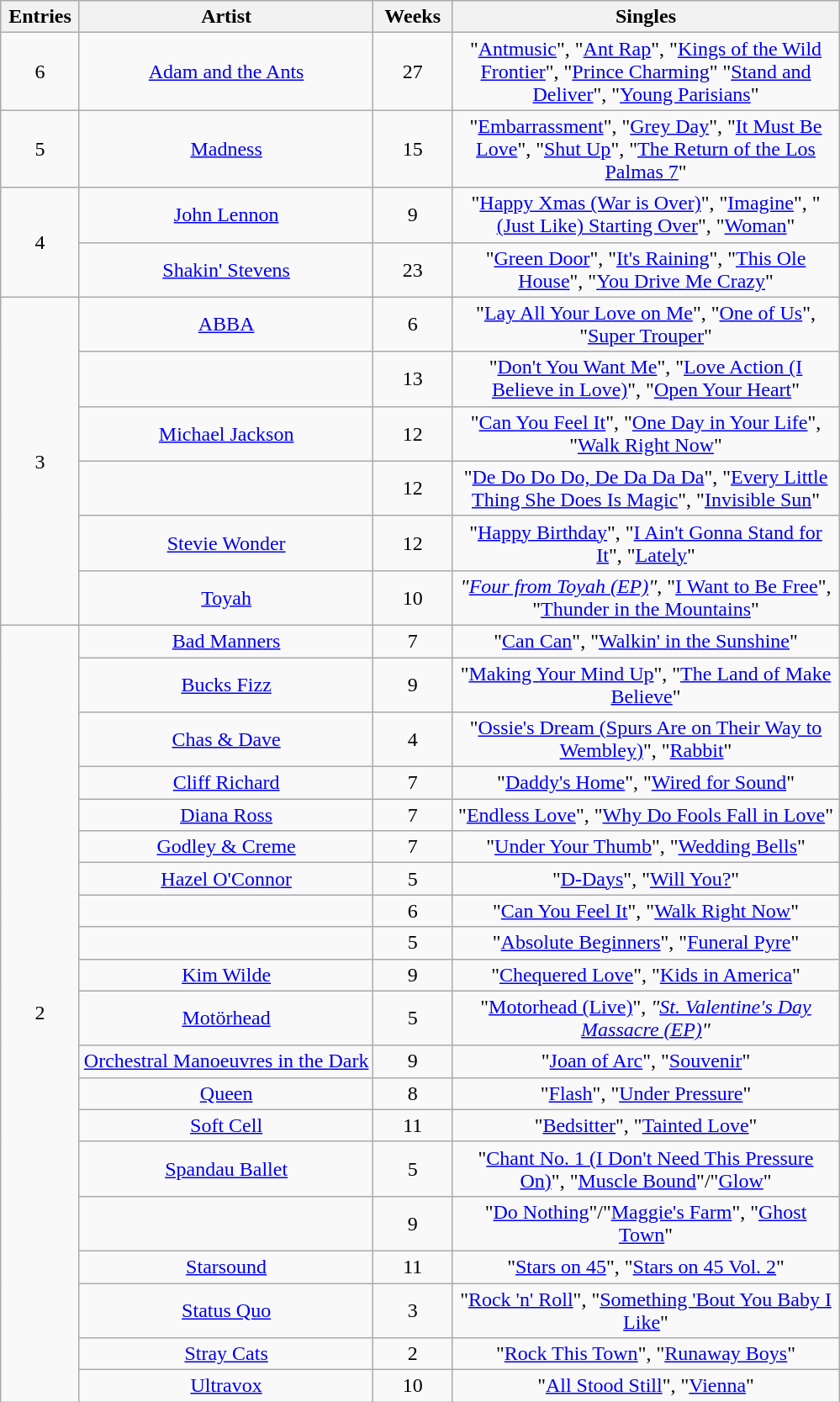<table class="wikitable sortable" style="text-align: center;">
<tr>
<th scope="col" style="width:55px;" data-sort-type="number">Entries</th>
<th scope="col" style="text-align:center;">Artist</th>
<th scope="col" style="width:55px;" data-sort-type="number">Weeks</th>
<th scope="col" style="width:300px;">Singles</th>
</tr>
<tr>
<td style="text-align:center">6</td>
<td><a href='#'>Adam and the Ants</a> </td>
<td>27</td>
<td>"<a href='#'>Antmusic</a>", "<a href='#'>Ant Rap</a>", "<a href='#'>Kings of the Wild Frontier</a>", "<a href='#'>Prince Charming</a>" "<a href='#'>Stand and Deliver</a>", "<a href='#'>Young Parisians</a>"</td>
</tr>
<tr>
<td style="text-align:center">5</td>
<td><a href='#'>Madness</a> </td>
<td>15</td>
<td>"<a href='#'>Embarrassment</a>", "<a href='#'>Grey Day</a>", "<a href='#'>It Must Be Love</a>", "<a href='#'>Shut Up</a>", "<a href='#'>The Return of the Los Palmas 7</a>"</td>
</tr>
<tr>
<td rowspan="2" style="text-align:center">4</td>
<td><a href='#'>John Lennon</a> </td>
<td>9</td>
<td>"<a href='#'>Happy Xmas (War is Over)</a>", "<a href='#'>Imagine</a>", "<a href='#'>(Just Like) Starting Over</a>", "<a href='#'>Woman</a>"</td>
</tr>
<tr>
<td><a href='#'>Shakin' Stevens</a></td>
<td>23</td>
<td>"<a href='#'>Green Door</a>", "<a href='#'>It's Raining</a>", "<a href='#'>This Ole House</a>", "<a href='#'>You Drive Me Crazy</a>"</td>
</tr>
<tr>
<td rowspan="6" style="text-align:center">3</td>
<td><a href='#'>ABBA</a> </td>
<td>6</td>
<td>"<a href='#'>Lay All Your Love on Me</a>", "<a href='#'>One of Us</a>", "<a href='#'>Super Trouper</a>"</td>
</tr>
<tr>
<td></td>
<td>13</td>
<td>"<a href='#'>Don't You Want Me</a>", "<a href='#'>Love Action (I Believe in Love)</a>", "<a href='#'>Open Your Heart</a>"</td>
</tr>
<tr>
<td><a href='#'>Michael Jackson</a></td>
<td>12</td>
<td>"<a href='#'>Can You Feel It</a>", "<a href='#'>One Day in Your Life</a>", "<a href='#'>Walk Right Now</a>"</td>
</tr>
<tr>
<td> </td>
<td>12</td>
<td>"<a href='#'>De Do Do Do, De Da Da Da</a>", "<a href='#'>Every Little Thing She Does Is Magic</a>", "<a href='#'>Invisible Sun</a>"</td>
</tr>
<tr>
<td><a href='#'>Stevie Wonder</a></td>
<td>12</td>
<td>"<a href='#'>Happy Birthday</a>", "<a href='#'>I Ain't Gonna Stand for It</a>", "<a href='#'>Lately</a>"</td>
</tr>
<tr>
<td><a href='#'>Toyah</a></td>
<td>10</td>
<td><em>"<a href='#'>Four from Toyah (EP)</a>"</em>, "<a href='#'>I Want to Be Free</a>", "<a href='#'>Thunder in the Mountains</a>"</td>
</tr>
<tr>
<td rowspan="20" style="text-align:center">2</td>
<td><a href='#'>Bad Manners</a></td>
<td>7</td>
<td>"<a href='#'>Can Can</a>", "<a href='#'>Walkin' in the Sunshine</a>"</td>
</tr>
<tr>
<td><a href='#'>Bucks Fizz</a> </td>
<td>9</td>
<td>"<a href='#'>Making Your Mind Up</a>", "<a href='#'>The Land of Make Believe</a>"</td>
</tr>
<tr>
<td><a href='#'>Chas & Dave</a> </td>
<td>4</td>
<td>"<a href='#'>Ossie's Dream (Spurs Are on Their Way to Wembley)</a>", "<a href='#'>Rabbit</a>"</td>
</tr>
<tr>
<td><a href='#'>Cliff Richard</a></td>
<td>7</td>
<td>"<a href='#'>Daddy's Home</a>", "<a href='#'>Wired for Sound</a>"</td>
</tr>
<tr>
<td><a href='#'>Diana Ross</a></td>
<td>7</td>
<td>"<a href='#'>Endless Love</a>", "<a href='#'>Why Do Fools Fall in Love</a>"</td>
</tr>
<tr>
<td><a href='#'>Godley & Creme</a></td>
<td>7</td>
<td>"<a href='#'>Under Your Thumb</a>", "<a href='#'>Wedding Bells</a>"</td>
</tr>
<tr>
<td><a href='#'>Hazel O'Connor</a></td>
<td>5</td>
<td>"<a href='#'>D-Days</a>", "<a href='#'>Will You?</a>"</td>
</tr>
<tr>
<td></td>
<td>6</td>
<td>"<a href='#'>Can You Feel It</a>", "<a href='#'>Walk Right Now</a>"</td>
</tr>
<tr>
<td></td>
<td>5</td>
<td>"<a href='#'>Absolute Beginners</a>", "<a href='#'>Funeral Pyre</a>"</td>
</tr>
<tr>
<td><a href='#'>Kim Wilde</a></td>
<td>9</td>
<td>"<a href='#'>Chequered Love</a>", "<a href='#'>Kids in America</a>"</td>
</tr>
<tr>
<td><a href='#'>Motörhead</a> </td>
<td>5</td>
<td>"<a href='#'>Motorhead (Live)</a>", <em>"<a href='#'>St. Valentine's Day Massacre (EP)</a>"</em></td>
</tr>
<tr>
<td><a href='#'>Orchestral Manoeuvres in the Dark</a></td>
<td>9</td>
<td>"<a href='#'>Joan of Arc</a>", "<a href='#'>Souvenir</a>"</td>
</tr>
<tr>
<td><a href='#'>Queen</a></td>
<td>8</td>
<td>"<a href='#'>Flash</a>", "<a href='#'>Under Pressure</a>"</td>
</tr>
<tr>
<td><a href='#'>Soft Cell</a></td>
<td>11</td>
<td>"<a href='#'>Bedsitter</a>", "<a href='#'>Tainted Love</a>"</td>
</tr>
<tr>
<td><a href='#'>Spandau Ballet</a></td>
<td>5</td>
<td>"<a href='#'>Chant No. 1 (I Don't Need This Pressure On)</a>", "<a href='#'>Muscle Bound</a>"/"<a href='#'>Glow</a>"</td>
</tr>
<tr>
<td></td>
<td>9</td>
<td>"<a href='#'>Do Nothing</a>"/"<a href='#'>Maggie's Farm</a>", "<a href='#'>Ghost Town</a>"</td>
</tr>
<tr>
<td><a href='#'>Starsound</a></td>
<td>11</td>
<td>"<a href='#'>Stars on 45</a>", "<a href='#'>Stars on 45 Vol. 2</a>"</td>
</tr>
<tr>
<td><a href='#'>Status Quo</a></td>
<td>3</td>
<td>"<a href='#'>Rock 'n' Roll</a>", "<a href='#'>Something 'Bout You Baby I Like</a>"</td>
</tr>
<tr>
<td><a href='#'>Stray Cats</a> </td>
<td>2</td>
<td>"<a href='#'>Rock This Town</a>", "<a href='#'>Runaway Boys</a>"</td>
</tr>
<tr>
<td><a href='#'>Ultravox</a></td>
<td>10</td>
<td>"<a href='#'>All Stood Still</a>", "<a href='#'>Vienna</a>"</td>
</tr>
</table>
